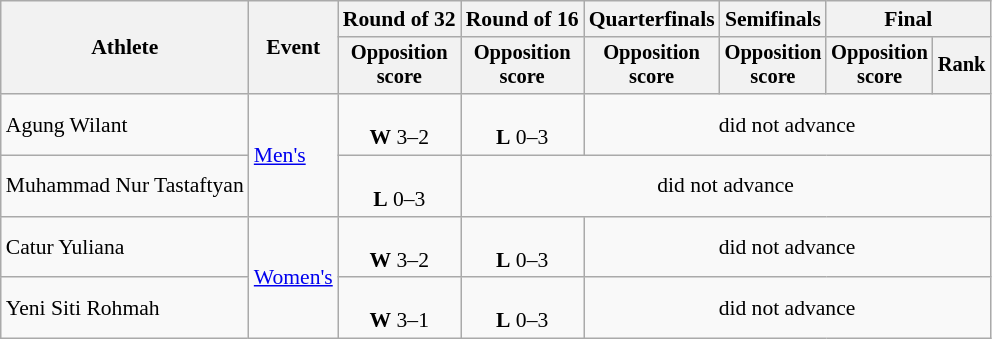<table class=wikitable style="font-size:90%; text-align:center;">
<tr>
<th rowspan="2">Athlete</th>
<th rowspan="2">Event</th>
<th>Round of 32</th>
<th>Round of 16</th>
<th>Quarterfinals</th>
<th>Semifinals</th>
<th colspan=2>Final</th>
</tr>
<tr style="font-size:95%">
<th>Opposition<br> score</th>
<th>Opposition<br> score</th>
<th>Opposition<br> score</th>
<th>Opposition<br> score</th>
<th>Opposition<br> score</th>
<th>Rank</th>
</tr>
<tr>
<td align=left>Agung Wilant</td>
<td align=left rowspan=2><a href='#'>Men's</a></td>
<td><br><strong>W</strong> 3–2</td>
<td><br><strong>L</strong> 0–3</td>
<td colspan=4>did not advance</td>
</tr>
<tr>
<td align=left>Muhammad Nur Tastaftyan</td>
<td><br><strong>L</strong> 0–3</td>
<td colspan=5>did not advance</td>
</tr>
<tr>
<td align=left>Catur Yuliana</td>
<td align=left rowspan=2><a href='#'>Women's</a></td>
<td><br><strong>W</strong> 3–2</td>
<td><br><strong>L</strong> 0–3</td>
<td colspan=4>did not advance</td>
</tr>
<tr>
<td align=left>Yeni Siti Rohmah</td>
<td><br><strong>W</strong> 3–1</td>
<td><br><strong>L</strong> 0–3</td>
<td colspan=4>did not advance</td>
</tr>
</table>
